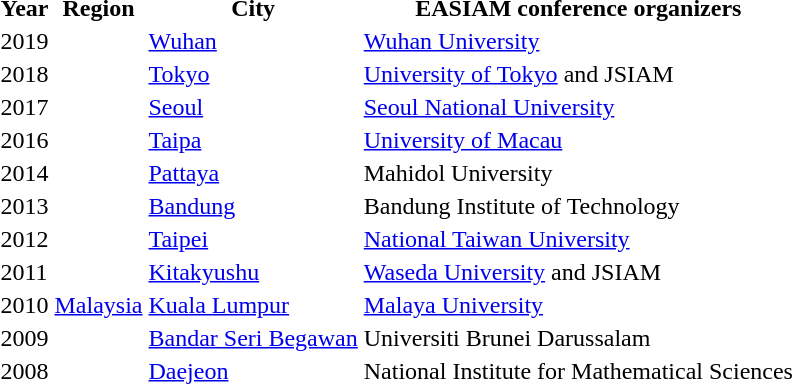<table>
<tr>
<th>Year</th>
<th>Region</th>
<th>City</th>
<th>EASIAM conference organizers</th>
</tr>
<tr>
<td>2019</td>
<td></td>
<td><a href='#'>Wuhan</a></td>
<td><a href='#'>Wuhan University</a></td>
</tr>
<tr>
<td>2018</td>
<td></td>
<td><a href='#'>Tokyo</a></td>
<td><a href='#'>University of Tokyo</a> and JSIAM</td>
</tr>
<tr>
<td>2017</td>
<td></td>
<td><a href='#'>Seoul</a></td>
<td><a href='#'>Seoul National University</a></td>
</tr>
<tr>
<td>2016</td>
<td></td>
<td><a href='#'>Taipa</a></td>
<td><a href='#'>University of Macau</a></td>
</tr>
<tr>
<td>2014</td>
<td></td>
<td><a href='#'>Pattaya</a></td>
<td>Mahidol University</td>
</tr>
<tr>
<td>2013</td>
<td></td>
<td><a href='#'>Bandung</a></td>
<td>Bandung Institute of Technology</td>
</tr>
<tr>
<td>2012</td>
<td></td>
<td><a href='#'>Taipei</a></td>
<td><a href='#'>National Taiwan University</a></td>
</tr>
<tr>
<td>2011</td>
<td></td>
<td><a href='#'>Kitakyushu</a></td>
<td><a href='#'>Waseda University</a> and JSIAM</td>
</tr>
<tr>
<td>2010</td>
<td><a href='#'>Malaysia</a></td>
<td><a href='#'>Kuala Lumpur</a></td>
<td><a href='#'>Malaya University</a></td>
</tr>
<tr>
<td>2009</td>
<td></td>
<td><a href='#'>Bandar Seri Begawan</a></td>
<td>Universiti Brunei Darussalam</td>
</tr>
<tr>
<td>2008</td>
<td></td>
<td><a href='#'>Daejeon</a></td>
<td>National Institute for Mathematical Sciences</td>
</tr>
</table>
